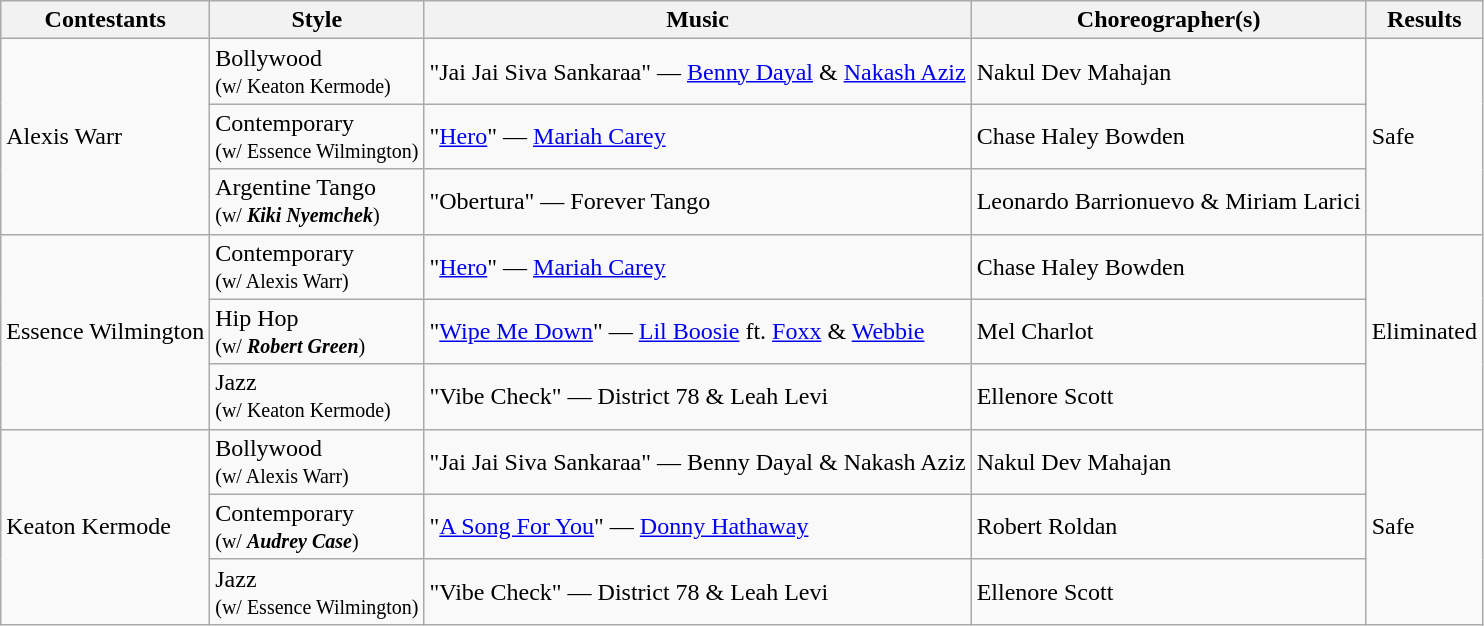<table class="wikitable">
<tr>
<th>Contestants</th>
<th>Style</th>
<th>Music</th>
<th>Choreographer(s)</th>
<th>Results</th>
</tr>
<tr>
<td rowspan="3">Alexis Warr</td>
<td>Bollywood<br><small>(w/ Keaton Kermode)</small></td>
<td>"Jai Jai Siva Sankaraa" — <a href='#'>Benny Dayal</a> & <a href='#'>Nakash Aziz</a></td>
<td>Nakul Dev Mahajan</td>
<td rowspan="3">Safe</td>
</tr>
<tr>
<td>Contemporary<br><small>(w/ Essence Wilmington)</small></td>
<td>"<a href='#'>Hero</a>" — <a href='#'>Mariah Carey</a></td>
<td>Chase Haley Bowden</td>
</tr>
<tr>
<td>Argentine Tango<br><small>(w/ <strong><em>Kiki Nyemchek</em></strong>)</small></td>
<td>"Obertura" — Forever Tango</td>
<td>Leonardo Barrionuevo & Miriam Larici</td>
</tr>
<tr>
<td rowspan="3">Essence Wilmington</td>
<td>Contemporary<br><small>(w/ Alexis Warr)</small></td>
<td>"<a href='#'>Hero</a>" — <a href='#'>Mariah Carey</a></td>
<td>Chase Haley Bowden</td>
<td rowspan="3">Eliminated</td>
</tr>
<tr>
<td>Hip Hop<br><small>(w/ <strong><em>Robert Green</em></strong>)</small></td>
<td>"<a href='#'>Wipe Me Down</a>" — <a href='#'>Lil Boosie</a> ft. <a href='#'>Foxx</a> & <a href='#'>Webbie</a></td>
<td>Mel Charlot</td>
</tr>
<tr>
<td>Jazz<br><small>(w/ Keaton Kermode)</small></td>
<td>"Vibe Check" — District 78 & Leah Levi</td>
<td>Ellenore Scott</td>
</tr>
<tr>
<td rowspan="3">Keaton Kermode</td>
<td>Bollywood<br><small>(w/ Alexis Warr)</small></td>
<td>"Jai Jai Siva Sankaraa" — Benny Dayal & Nakash Aziz</td>
<td>Nakul Dev Mahajan</td>
<td rowspan="3">Safe</td>
</tr>
<tr>
<td>Contemporary<br><small>(w/ <strong><em>Audrey Case</em></strong>)</small></td>
<td>"<a href='#'>A Song For You</a>" — <a href='#'>Donny Hathaway</a></td>
<td>Robert Roldan</td>
</tr>
<tr>
<td>Jazz<br><small>(w/ Essence Wilmington)</small></td>
<td>"Vibe Check" — District 78 & Leah Levi</td>
<td>Ellenore Scott</td>
</tr>
</table>
